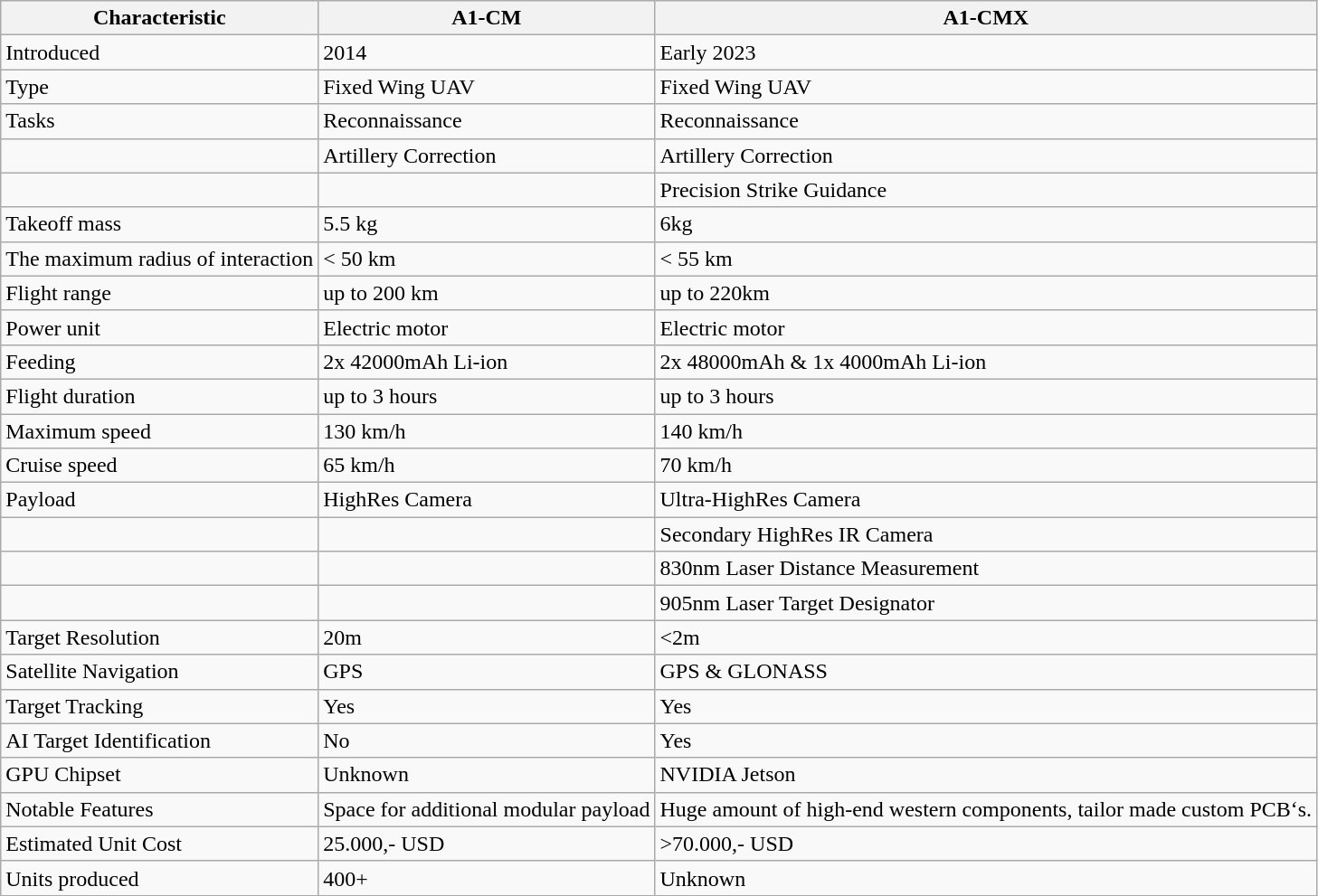<table class="wikitable">
<tr>
<th>Characteristic</th>
<th>A1-CM</th>
<th>A1-CMX</th>
</tr>
<tr>
<td>Introduced</td>
<td>2014</td>
<td>Early 2023</td>
</tr>
<tr>
<td>Type</td>
<td>Fixed Wing UAV</td>
<td>Fixed Wing UAV</td>
</tr>
<tr>
<td>Tasks</td>
<td>Reconnaissance</td>
<td>Reconnaissance</td>
</tr>
<tr>
<td></td>
<td>Artillery Correction</td>
<td>Artillery Correction</td>
</tr>
<tr>
<td></td>
<td></td>
<td>Precision Strike Guidance</td>
</tr>
<tr>
<td>Takeoff mass</td>
<td>5.5 kg</td>
<td>6kg</td>
</tr>
<tr>
<td>The maximum radius of interaction</td>
<td>< 50 km</td>
<td>< 55 km</td>
</tr>
<tr>
<td>Flight range</td>
<td>up to 200 km</td>
<td>up to 220km</td>
</tr>
<tr>
<td>Power unit</td>
<td>Electric motor</td>
<td>Electric motor</td>
</tr>
<tr>
<td>Feeding</td>
<td>2x 42000mAh Li-ion</td>
<td>2x 48000mAh & 1x 4000mAh Li-ion</td>
</tr>
<tr>
<td>Flight duration</td>
<td>up to 3 hours</td>
<td>up to 3 hours</td>
</tr>
<tr>
<td>Maximum speed</td>
<td>130 km/h</td>
<td>140 km/h</td>
</tr>
<tr>
<td>Cruise speed</td>
<td>65 km/h</td>
<td>70 km/h</td>
</tr>
<tr>
<td>Payload</td>
<td>HighRes Camera</td>
<td>Ultra-HighRes Camera</td>
</tr>
<tr>
<td></td>
<td></td>
<td>Secondary HighRes IR Camera</td>
</tr>
<tr>
<td></td>
<td></td>
<td>830nm Laser Distance Measurement</td>
</tr>
<tr>
<td></td>
<td></td>
<td>905nm Laser Target Designator</td>
</tr>
<tr>
<td>Target Resolution</td>
<td>20m</td>
<td><2m</td>
</tr>
<tr>
<td>Satellite Navigation</td>
<td>GPS</td>
<td>GPS & GLONASS</td>
</tr>
<tr>
<td>Target Tracking</td>
<td>Yes</td>
<td>Yes</td>
</tr>
<tr>
<td>AI Target Identification</td>
<td>No</td>
<td>Yes</td>
</tr>
<tr>
<td>GPU Chipset</td>
<td>Unknown</td>
<td>NVIDIA Jetson</td>
</tr>
<tr>
<td>Notable Features</td>
<td>Space for additional modular payload</td>
<td>Huge amount of high-end western components, tailor made custom PCB‘s.</td>
</tr>
<tr>
<td>Estimated Unit Cost</td>
<td>25.000,- USD</td>
<td>>70.000,- USD</td>
</tr>
<tr>
<td>Units produced</td>
<td>400+</td>
<td>Unknown</td>
</tr>
</table>
